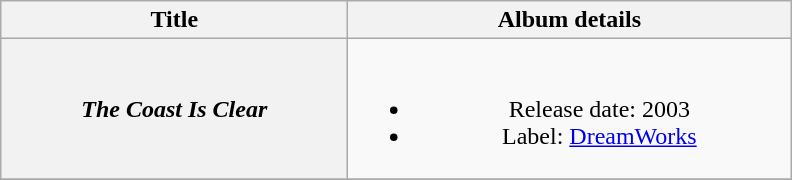<table class="wikitable plainrowheaders" style="text-align:center;">
<tr>
<th style="width:14em;">Title</th>
<th style="width:18em;">Album details</th>
</tr>
<tr>
<th scope="row"><em>The Coast Is Clear</em></th>
<td><br><ul><li>Release date: 2003</li><li>Label: <a href='#'>DreamWorks</a></li></ul></td>
</tr>
<tr>
</tr>
</table>
